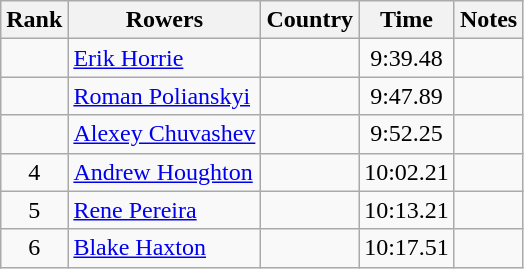<table class="wikitable" style="text-align:center">
<tr>
<th>Rank</th>
<th>Rowers</th>
<th>Country</th>
<th>Time</th>
<th>Notes</th>
</tr>
<tr>
<td></td>
<td align="left"><a href='#'>Erik Horrie</a></td>
<td align="left"></td>
<td>9:39.48</td>
<td><strong></strong></td>
</tr>
<tr>
<td></td>
<td align="left"><a href='#'>Roman Polianskyi</a></td>
<td align="left"></td>
<td>9:47.89</td>
<td></td>
</tr>
<tr>
<td></td>
<td align="left"><a href='#'>Alexey Chuvashev</a></td>
<td align="left"></td>
<td>9:52.25</td>
<td></td>
</tr>
<tr>
<td>4</td>
<td align="left"><a href='#'>Andrew Houghton</a></td>
<td align="left"></td>
<td>10:02.21</td>
<td></td>
</tr>
<tr>
<td>5</td>
<td align="left"><a href='#'>Rene Pereira</a></td>
<td align="left"></td>
<td>10:13.21</td>
<td></td>
</tr>
<tr>
<td>6</td>
<td align="left"><a href='#'>Blake Haxton</a></td>
<td align="left"></td>
<td>10:17.51</td>
<td></td>
</tr>
</table>
